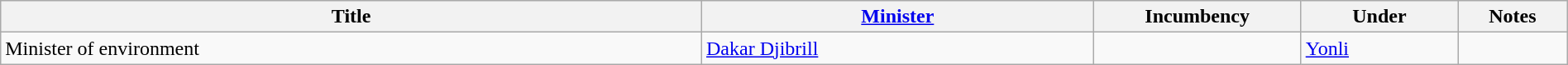<table class="wikitable" style="width:100%;">
<tr>
<th>Title</th>
<th style="width:25%;"><a href='#'>Minister</a></th>
<th style="width:160px;">Incumbency</th>
<th style="width:10%;">Under</th>
<th style="width:7%;">Notes</th>
</tr>
<tr>
<td>Minister of environment</td>
<td><a href='#'>Dakar Djibrill</a></td>
<td></td>
<td><a href='#'>Yonli</a></td>
<td></td>
</tr>
</table>
